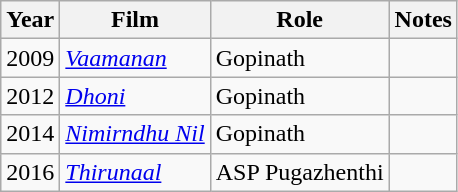<table class="wikitable sortable">
<tr>
<th>Year</th>
<th>Film</th>
<th>Role</th>
<th>Notes</th>
</tr>
<tr>
<td>2009</td>
<td><em><a href='#'>Vaamanan</a></em></td>
<td>Gopinath</td>
<td></td>
</tr>
<tr>
<td>2012</td>
<td><em><a href='#'>Dhoni</a></em></td>
<td>Gopinath</td>
<td></td>
</tr>
<tr>
<td>2014</td>
<td><em><a href='#'>Nimirndhu Nil</a></em></td>
<td>Gopinath</td>
<td></td>
</tr>
<tr>
<td>2016</td>
<td><em><a href='#'>Thirunaal</a></em></td>
<td>ASP Pugazhenthi</td>
<td></td>
</tr>
</table>
